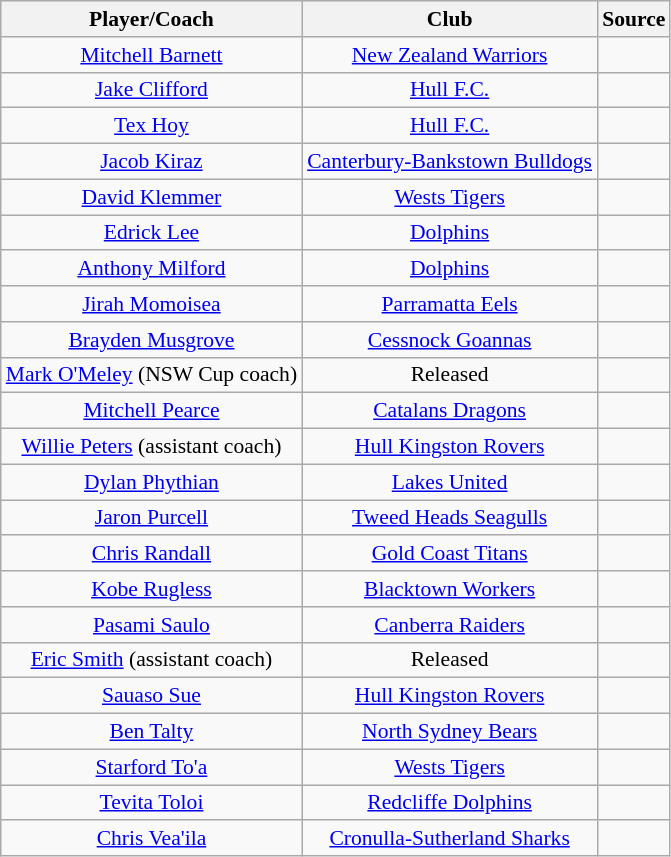<table class="wikitable sortable" style="text-align: center; font-size:90%">
<tr style="background:#efefef;">
<th>Player/Coach</th>
<th>Club</th>
<th>Source</th>
</tr>
<tr>
<td><a href='#'>Mitchell Barnett</a></td>
<td><a href='#'>New Zealand Warriors</a></td>
<td></td>
</tr>
<tr>
<td><a href='#'>Jake Clifford</a></td>
<td><a href='#'>Hull F.C.</a></td>
<td></td>
</tr>
<tr>
<td><a href='#'>Tex Hoy</a></td>
<td><a href='#'>Hull F.C.</a></td>
<td></td>
</tr>
<tr>
<td><a href='#'>Jacob Kiraz</a></td>
<td><a href='#'>Canterbury-Bankstown Bulldogs</a></td>
<td></td>
</tr>
<tr>
<td><a href='#'>David Klemmer</a></td>
<td><a href='#'>Wests Tigers</a></td>
<td></td>
</tr>
<tr>
<td><a href='#'>Edrick Lee</a></td>
<td><a href='#'>Dolphins</a></td>
<td></td>
</tr>
<tr>
<td><a href='#'>Anthony Milford</a></td>
<td><a href='#'>Dolphins</a></td>
<td></td>
</tr>
<tr>
<td><a href='#'>Jirah Momoisea</a></td>
<td><a href='#'>Parramatta Eels</a></td>
<td></td>
</tr>
<tr>
<td><a href='#'>Brayden Musgrove</a></td>
<td><a href='#'>Cessnock Goannas</a></td>
<td></td>
</tr>
<tr>
<td><a href='#'>Mark O'Meley</a> (NSW Cup coach)</td>
<td>Released</td>
<td></td>
</tr>
<tr>
<td><a href='#'>Mitchell Pearce</a></td>
<td><a href='#'>Catalans Dragons</a></td>
<td></td>
</tr>
<tr>
<td><a href='#'>Willie Peters</a> (assistant coach)</td>
<td><a href='#'>Hull Kingston Rovers</a></td>
<td></td>
</tr>
<tr>
<td><a href='#'>Dylan Phythian</a></td>
<td><a href='#'>Lakes United</a></td>
<td></td>
</tr>
<tr>
<td><a href='#'>Jaron Purcell</a></td>
<td><a href='#'>Tweed Heads Seagulls</a></td>
<td></td>
</tr>
<tr>
<td><a href='#'>Chris Randall</a></td>
<td><a href='#'>Gold Coast Titans</a></td>
<td></td>
</tr>
<tr>
<td><a href='#'>Kobe Rugless</a></td>
<td><a href='#'>Blacktown Workers</a></td>
<td></td>
</tr>
<tr>
<td><a href='#'>Pasami Saulo</a></td>
<td><a href='#'>Canberra Raiders</a></td>
<td></td>
</tr>
<tr>
<td><a href='#'>Eric Smith</a> (assistant coach)</td>
<td>Released</td>
<td></td>
</tr>
<tr>
<td><a href='#'>Sauaso Sue</a></td>
<td><a href='#'>Hull Kingston Rovers</a></td>
<td></td>
</tr>
<tr>
<td><a href='#'>Ben Talty</a></td>
<td><a href='#'>North Sydney Bears</a></td>
<td></td>
</tr>
<tr>
<td><a href='#'>Starford To'a</a></td>
<td><a href='#'>Wests Tigers</a></td>
<td></td>
</tr>
<tr>
<td><a href='#'>Tevita Toloi</a></td>
<td><a href='#'>Redcliffe Dolphins</a></td>
<td></td>
</tr>
<tr>
<td><a href='#'>Chris Vea'ila</a></td>
<td><a href='#'>Cronulla-Sutherland Sharks</a></td>
<td></td>
</tr>
</table>
